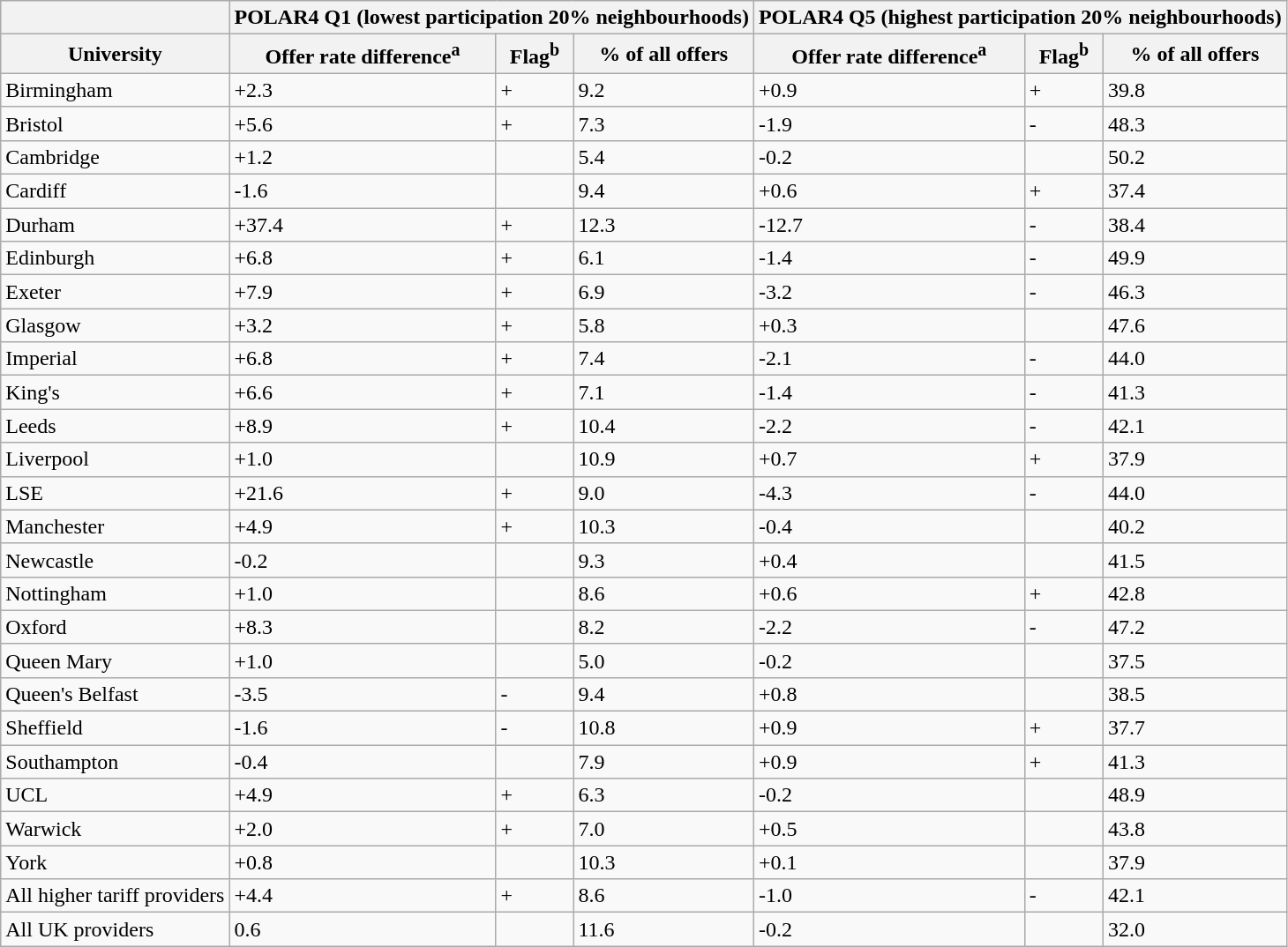<table class="sortable wikitable">
<tr>
<th></th>
<th colspan=3>POLAR4 Q1 (lowest participation 20% neighbourhoods)</th>
<th colspan=3>POLAR4 Q5 (highest participation 20% neighbourhoods)</th>
</tr>
<tr>
<th>University</th>
<th>Offer rate difference<sup>a</sup></th>
<th>Flag<sup>b</sup></th>
<th>% of all offers</th>
<th>Offer rate difference<sup>a</sup></th>
<th>Flag<sup>b</sup></th>
<th>% of all offers</th>
</tr>
<tr>
<td>Birmingham</td>
<td>+2.3</td>
<td>+</td>
<td>9.2</td>
<td>+0.9</td>
<td>+</td>
<td>39.8</td>
</tr>
<tr>
<td>Bristol</td>
<td>+5.6</td>
<td>+</td>
<td>7.3</td>
<td>-1.9</td>
<td>-</td>
<td>48.3</td>
</tr>
<tr>
<td>Cambridge</td>
<td>+1.2</td>
<td></td>
<td>5.4</td>
<td>-0.2</td>
<td></td>
<td>50.2</td>
</tr>
<tr>
<td>Cardiff</td>
<td>-1.6</td>
<td></td>
<td>9.4</td>
<td>+0.6</td>
<td>+</td>
<td>37.4</td>
</tr>
<tr>
<td>Durham</td>
<td>+37.4</td>
<td>+</td>
<td>12.3</td>
<td>-12.7</td>
<td>-</td>
<td>38.4</td>
</tr>
<tr>
<td>Edinburgh</td>
<td>+6.8</td>
<td>+</td>
<td>6.1</td>
<td>-1.4</td>
<td>-</td>
<td>49.9</td>
</tr>
<tr>
<td>Exeter</td>
<td>+7.9</td>
<td>+</td>
<td>6.9</td>
<td>-3.2</td>
<td>-</td>
<td>46.3</td>
</tr>
<tr>
<td>Glasgow</td>
<td>+3.2</td>
<td>+</td>
<td>5.8</td>
<td>+0.3</td>
<td></td>
<td>47.6</td>
</tr>
<tr>
<td>Imperial</td>
<td>+6.8</td>
<td>+</td>
<td>7.4</td>
<td>-2.1</td>
<td>-</td>
<td>44.0</td>
</tr>
<tr>
<td>King's</td>
<td>+6.6</td>
<td>+</td>
<td>7.1</td>
<td>-1.4</td>
<td>-</td>
<td>41.3</td>
</tr>
<tr>
<td>Leeds</td>
<td>+8.9</td>
<td>+</td>
<td>10.4</td>
<td>-2.2</td>
<td>-</td>
<td>42.1</td>
</tr>
<tr>
<td>Liverpool</td>
<td>+1.0</td>
<td></td>
<td>10.9</td>
<td>+0.7</td>
<td>+</td>
<td>37.9</td>
</tr>
<tr>
<td>LSE</td>
<td>+21.6</td>
<td>+</td>
<td>9.0</td>
<td>-4.3</td>
<td>-</td>
<td>44.0</td>
</tr>
<tr>
<td>Manchester</td>
<td>+4.9</td>
<td>+</td>
<td>10.3</td>
<td>-0.4</td>
<td></td>
<td>40.2</td>
</tr>
<tr>
<td>Newcastle</td>
<td>-0.2</td>
<td></td>
<td>9.3</td>
<td>+0.4</td>
<td></td>
<td>41.5</td>
</tr>
<tr>
<td>Nottingham</td>
<td>+1.0</td>
<td></td>
<td>8.6</td>
<td>+0.6</td>
<td>+</td>
<td>42.8</td>
</tr>
<tr>
<td>Oxford</td>
<td>+8.3</td>
<td></td>
<td>8.2</td>
<td>-2.2</td>
<td>-</td>
<td>47.2</td>
</tr>
<tr>
<td>Queen Mary</td>
<td>+1.0</td>
<td></td>
<td>5.0</td>
<td>-0.2</td>
<td></td>
<td>37.5</td>
</tr>
<tr>
<td>Queen's Belfast</td>
<td>-3.5</td>
<td>-</td>
<td>9.4</td>
<td>+0.8</td>
<td></td>
<td>38.5</td>
</tr>
<tr>
<td>Sheffield</td>
<td>-1.6</td>
<td>-</td>
<td>10.8</td>
<td>+0.9</td>
<td>+</td>
<td>37.7</td>
</tr>
<tr>
<td>Southampton</td>
<td>-0.4</td>
<td></td>
<td>7.9</td>
<td>+0.9</td>
<td>+</td>
<td>41.3</td>
</tr>
<tr>
<td>UCL</td>
<td>+4.9</td>
<td>+</td>
<td>6.3</td>
<td>-0.2</td>
<td></td>
<td>48.9</td>
</tr>
<tr>
<td>Warwick</td>
<td>+2.0</td>
<td>+</td>
<td>7.0</td>
<td>+0.5</td>
<td></td>
<td>43.8</td>
</tr>
<tr>
<td>York</td>
<td>+0.8</td>
<td></td>
<td>10.3</td>
<td>+0.1</td>
<td></td>
<td>37.9</td>
</tr>
<tr>
<td>All higher tariff providers</td>
<td>+4.4</td>
<td>+</td>
<td>8.6</td>
<td>-1.0</td>
<td>-</td>
<td>42.1</td>
</tr>
<tr>
<td>All UK providers</td>
<td>0.6</td>
<td></td>
<td>11.6</td>
<td>-0.2</td>
<td></td>
<td>32.0</td>
</tr>
</table>
